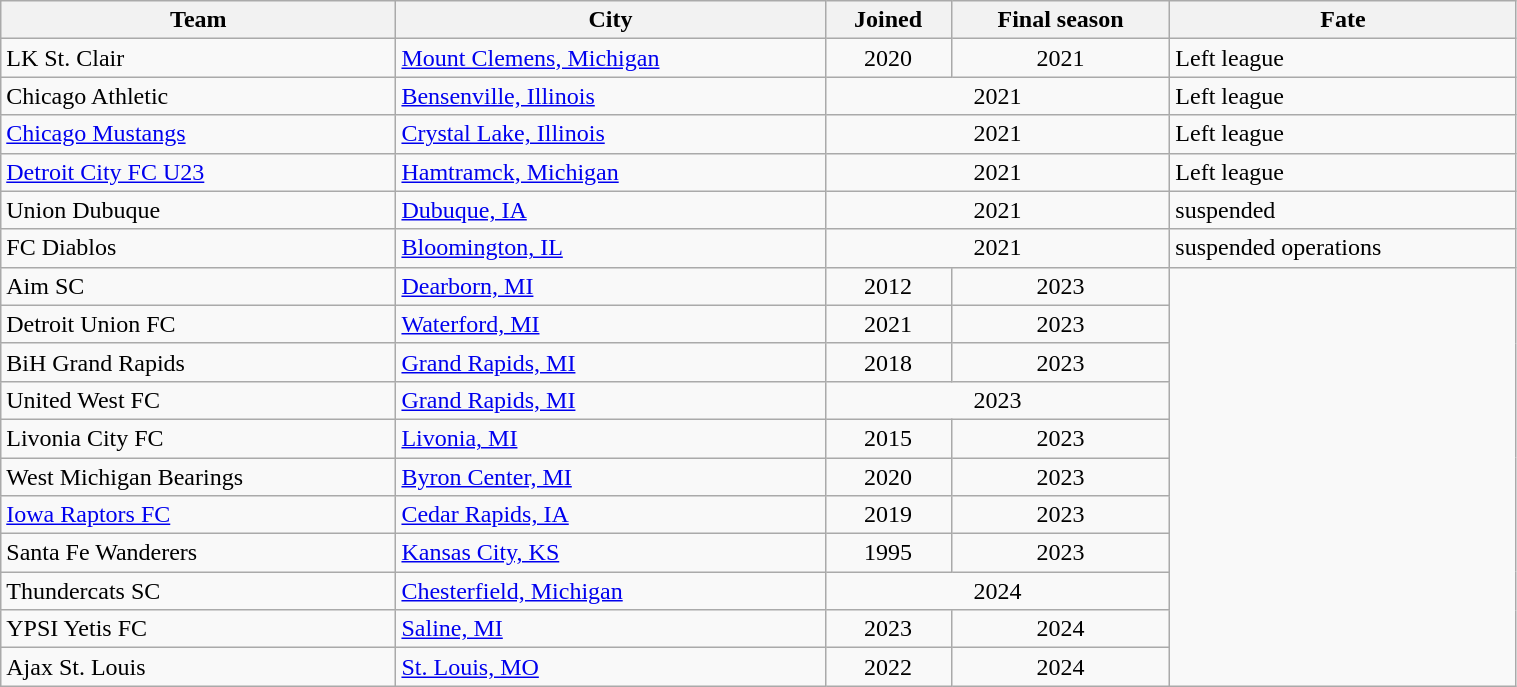<table class="wikitable" style="text-align:left; width:80%">
<tr>
<th>Team</th>
<th>City</th>
<th>Joined</th>
<th>Final season</th>
<th>Fate</th>
</tr>
<tr>
<td>LK St. Clair</td>
<td><a href='#'>Mount Clemens, Michigan</a></td>
<td style="text-align:center;">2020</td>
<td style="text-align:center;">2021</td>
<td>Left league</td>
</tr>
<tr>
<td>Chicago Athletic</td>
<td><a href='#'>Bensenville, Illinois</a></td>
<td colspan="2" style="text-align:center;">2021</td>
<td>Left league</td>
</tr>
<tr>
<td><a href='#'>Chicago Mustangs</a></td>
<td><a href='#'>Crystal Lake, Illinois</a></td>
<td colspan="2" style="text-align:center;">2021</td>
<td>Left league</td>
</tr>
<tr>
<td><a href='#'>Detroit City FC U23</a></td>
<td><a href='#'>Hamtramck, Michigan</a></td>
<td colspan="2" style="text-align:center;">2021</td>
<td>Left league</td>
</tr>
<tr>
<td>Union Dubuque</td>
<td><a href='#'>Dubuque, IA</a></td>
<td colspan="2" style="text-align:center;">2021</td>
<td>suspended</td>
</tr>
<tr>
<td>FC Diablos</td>
<td><a href='#'>Bloomington, IL</a></td>
<td colspan="2" style="text-align:center;">2021</td>
<td>suspended operations</td>
</tr>
<tr>
<td>Aim SC</td>
<td><a href='#'>Dearborn, MI</a></td>
<td style="text-align:center;">2012</td>
<td style="text-align:center;">2023</td>
</tr>
<tr>
<td>Detroit Union FC</td>
<td><a href='#'>Waterford, MI</a></td>
<td style="text-align:center;">2021</td>
<td style="text-align:center;">2023</td>
</tr>
<tr>
<td>BiH Grand Rapids</td>
<td><a href='#'>Grand Rapids, MI</a></td>
<td style="text-align:center;">2018</td>
<td style="text-align:center;">2023</td>
</tr>
<tr>
<td>United West FC</td>
<td><a href='#'>Grand Rapids, MI</a></td>
<td colspan="2" style="text-align:center;">2023</td>
</tr>
<tr>
<td>Livonia City FC</td>
<td><a href='#'>Livonia, MI</a></td>
<td style="text-align:center;">2015</td>
<td style="text-align:center;">2023</td>
</tr>
<tr>
<td>West Michigan Bearings</td>
<td><a href='#'>Byron Center, MI</a></td>
<td style="text-align:center;">2020</td>
<td style="text-align:center;">2023</td>
</tr>
<tr>
<td><a href='#'>Iowa Raptors FC</a></td>
<td><a href='#'>Cedar Rapids, IA</a></td>
<td style="text-align:center;">2019</td>
<td style="text-align:center;">2023</td>
</tr>
<tr>
<td>Santa Fe Wanderers</td>
<td><a href='#'>Kansas City, KS</a></td>
<td style="text-align:center;">1995</td>
<td style="text-align:center;">2023</td>
</tr>
<tr>
<td>Thundercats SC</td>
<td><a href='#'>Chesterfield, Michigan</a></td>
<td colspan="2" style="text-align:center;">2024</td>
</tr>
<tr>
<td>YPSI Yetis FC</td>
<td><a href='#'>Saline, MI</a></td>
<td style="text-align:center;">2023</td>
<td style="text-align:center;">2024</td>
</tr>
<tr>
<td>Ajax St. Louis</td>
<td><a href='#'>St. Louis, MO</a></td>
<td style="text-align:center;">2022</td>
<td style="text-align:center;">2024</td>
</tr>
</table>
